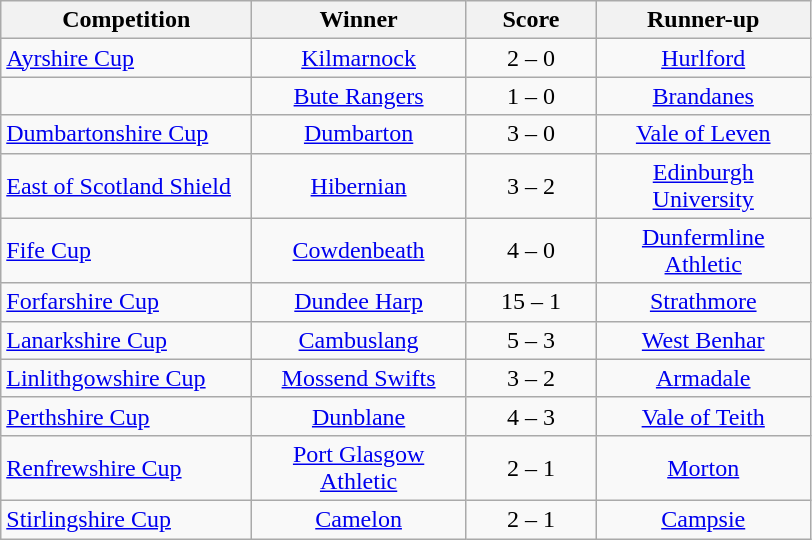<table class="wikitable" style="text-align: center;">
<tr>
<th width=160>Competition</th>
<th width=135>Winner</th>
<th width=80>Score</th>
<th width=135>Runner-up</th>
</tr>
<tr>
<td align=left><a href='#'>Ayrshire Cup</a></td>
<td><a href='#'>Kilmarnock</a></td>
<td>2 – 0</td>
<td><a href='#'>Hurlford</a></td>
</tr>
<tr>
<td align=left></td>
<td><a href='#'>Bute Rangers</a></td>
<td>1 – 0</td>
<td><a href='#'>Brandanes</a></td>
</tr>
<tr>
<td align=left><a href='#'>Dumbartonshire Cup</a></td>
<td><a href='#'>Dumbarton</a></td>
<td>3 – 0</td>
<td><a href='#'>Vale of Leven</a></td>
</tr>
<tr>
<td align=left><a href='#'>East of Scotland Shield</a></td>
<td><a href='#'>Hibernian</a></td>
<td>3 – 2</td>
<td><a href='#'>Edinburgh University</a></td>
</tr>
<tr>
<td align=left><a href='#'>Fife Cup</a></td>
<td><a href='#'>Cowdenbeath</a></td>
<td>4 – 0</td>
<td><a href='#'>Dunfermline Athletic</a></td>
</tr>
<tr>
<td align=left><a href='#'>Forfarshire Cup</a></td>
<td><a href='#'>Dundee Harp</a></td>
<td>15 – 1</td>
<td><a href='#'>Strathmore</a></td>
</tr>
<tr>
<td align=left><a href='#'>Lanarkshire Cup</a></td>
<td><a href='#'>Cambuslang</a></td>
<td>5 – 3</td>
<td><a href='#'>West Benhar</a></td>
</tr>
<tr>
<td align=left><a href='#'>Linlithgowshire Cup</a></td>
<td><a href='#'>Mossend Swifts</a></td>
<td>3 – 2</td>
<td><a href='#'>Armadale</a></td>
</tr>
<tr>
<td align=left><a href='#'>Perthshire Cup</a></td>
<td><a href='#'>Dunblane</a></td>
<td>4 – 3</td>
<td><a href='#'>Vale of Teith</a></td>
</tr>
<tr>
<td align=left><a href='#'>Renfrewshire Cup</a></td>
<td><a href='#'>Port Glasgow Athletic</a></td>
<td>2 – 1</td>
<td><a href='#'>Morton</a></td>
</tr>
<tr>
<td align=left><a href='#'>Stirlingshire Cup</a></td>
<td><a href='#'>Camelon</a></td>
<td>2 – 1</td>
<td><a href='#'>Campsie</a></td>
</tr>
</table>
